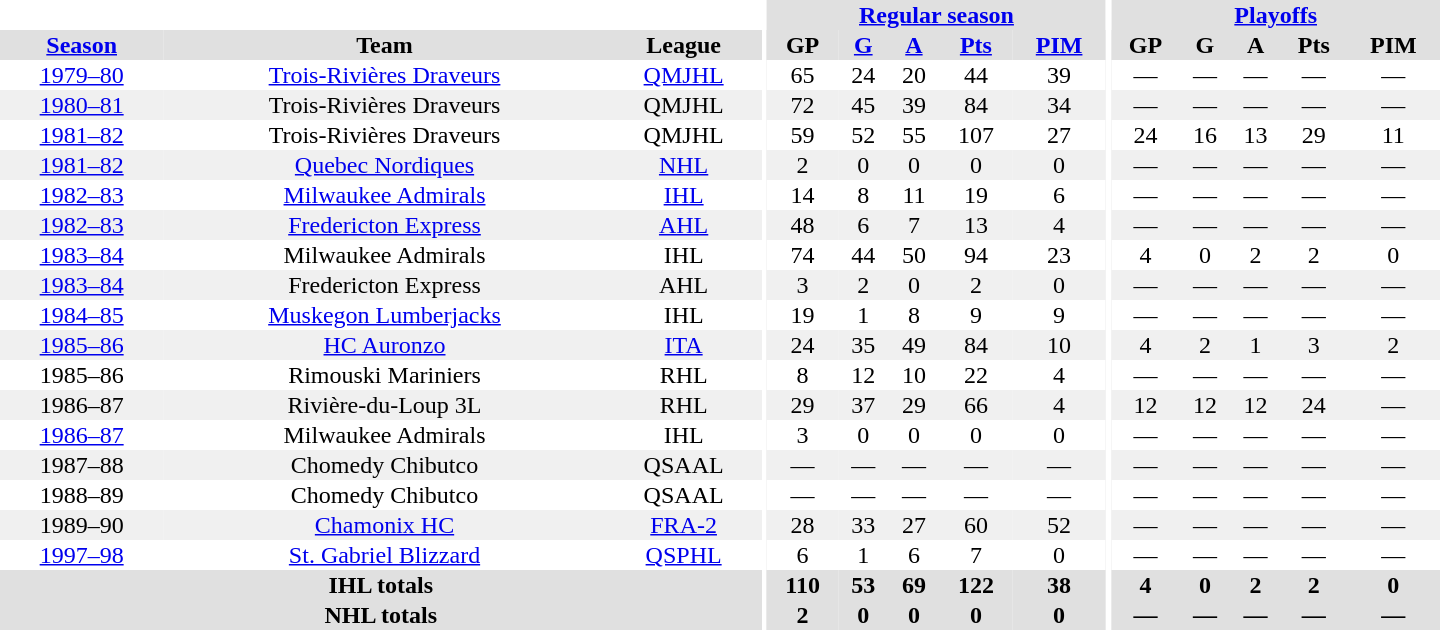<table border="0" cellpadding="1" cellspacing="0" style="text-align:center; width:60em">
<tr bgcolor="#e0e0e0">
<th colspan="3" bgcolor="#ffffff"></th>
<th rowspan="100" bgcolor="#ffffff"></th>
<th colspan="5"><a href='#'>Regular season</a></th>
<th rowspan="100" bgcolor="#ffffff"></th>
<th colspan="5"><a href='#'>Playoffs</a></th>
</tr>
<tr bgcolor="#e0e0e0">
<th><a href='#'>Season</a></th>
<th>Team</th>
<th>League</th>
<th>GP</th>
<th><a href='#'>G</a></th>
<th><a href='#'>A</a></th>
<th><a href='#'>Pts</a></th>
<th><a href='#'>PIM</a></th>
<th>GP</th>
<th>G</th>
<th>A</th>
<th>Pts</th>
<th>PIM</th>
</tr>
<tr>
<td><a href='#'>1979–80</a></td>
<td><a href='#'>Trois-Rivières Draveurs</a></td>
<td><a href='#'>QMJHL</a></td>
<td>65</td>
<td>24</td>
<td>20</td>
<td>44</td>
<td>39</td>
<td>—</td>
<td>—</td>
<td>—</td>
<td>—</td>
<td>—</td>
</tr>
<tr bgcolor="#f0f0f0">
<td><a href='#'>1980–81</a></td>
<td>Trois-Rivières Draveurs</td>
<td>QMJHL</td>
<td>72</td>
<td>45</td>
<td>39</td>
<td>84</td>
<td>34</td>
<td>—</td>
<td>—</td>
<td>—</td>
<td>—</td>
<td>—</td>
</tr>
<tr>
<td><a href='#'>1981–82</a></td>
<td>Trois-Rivières Draveurs</td>
<td>QMJHL</td>
<td>59</td>
<td>52</td>
<td>55</td>
<td>107</td>
<td>27</td>
<td>24</td>
<td>16</td>
<td>13</td>
<td>29</td>
<td>11</td>
</tr>
<tr bgcolor="#f0f0f0">
<td><a href='#'>1981–82</a></td>
<td><a href='#'>Quebec Nordiques</a></td>
<td><a href='#'>NHL</a></td>
<td>2</td>
<td>0</td>
<td>0</td>
<td>0</td>
<td>0</td>
<td>—</td>
<td>—</td>
<td>—</td>
<td>—</td>
<td>—</td>
</tr>
<tr>
<td><a href='#'>1982–83</a></td>
<td><a href='#'>Milwaukee Admirals</a></td>
<td><a href='#'>IHL</a></td>
<td>14</td>
<td>8</td>
<td>11</td>
<td>19</td>
<td>6</td>
<td>—</td>
<td>—</td>
<td>—</td>
<td>—</td>
<td>—</td>
</tr>
<tr bgcolor="#f0f0f0">
<td><a href='#'>1982–83</a></td>
<td><a href='#'>Fredericton Express</a></td>
<td><a href='#'>AHL</a></td>
<td>48</td>
<td>6</td>
<td>7</td>
<td>13</td>
<td>4</td>
<td>—</td>
<td>—</td>
<td>—</td>
<td>—</td>
<td>—</td>
</tr>
<tr>
<td><a href='#'>1983–84</a></td>
<td>Milwaukee Admirals</td>
<td>IHL</td>
<td>74</td>
<td>44</td>
<td>50</td>
<td>94</td>
<td>23</td>
<td>4</td>
<td>0</td>
<td>2</td>
<td>2</td>
<td>0</td>
</tr>
<tr bgcolor="#f0f0f0">
<td><a href='#'>1983–84</a></td>
<td>Fredericton Express</td>
<td>AHL</td>
<td>3</td>
<td>2</td>
<td>0</td>
<td>2</td>
<td>0</td>
<td>—</td>
<td>—</td>
<td>—</td>
<td>—</td>
<td>—</td>
</tr>
<tr>
<td><a href='#'>1984–85</a></td>
<td><a href='#'>Muskegon Lumberjacks</a></td>
<td>IHL</td>
<td>19</td>
<td>1</td>
<td>8</td>
<td>9</td>
<td>9</td>
<td>—</td>
<td>—</td>
<td>—</td>
<td>—</td>
<td>—</td>
</tr>
<tr bgcolor="#f0f0f0">
<td><a href='#'>1985–86</a></td>
<td><a href='#'>HC Auronzo</a></td>
<td><a href='#'>ITA</a></td>
<td>24</td>
<td>35</td>
<td>49</td>
<td>84</td>
<td>10</td>
<td>4</td>
<td>2</td>
<td>1</td>
<td>3</td>
<td>2</td>
</tr>
<tr>
<td>1985–86</td>
<td>Rimouski Mariniers</td>
<td>RHL</td>
<td>8</td>
<td>12</td>
<td>10</td>
<td>22</td>
<td>4</td>
<td>—</td>
<td>—</td>
<td>—</td>
<td>—</td>
<td>—</td>
</tr>
<tr bgcolor="#f0f0f0">
<td>1986–87</td>
<td>Rivière-du-Loup 3L</td>
<td>RHL</td>
<td>29</td>
<td>37</td>
<td>29</td>
<td>66</td>
<td>4</td>
<td>12</td>
<td>12</td>
<td>12</td>
<td>24</td>
<td>—</td>
</tr>
<tr>
<td><a href='#'>1986–87</a></td>
<td>Milwaukee Admirals</td>
<td>IHL</td>
<td>3</td>
<td>0</td>
<td>0</td>
<td>0</td>
<td>0</td>
<td>—</td>
<td>—</td>
<td>—</td>
<td>—</td>
<td>—</td>
</tr>
<tr bgcolor="#f0f0f0">
<td>1987–88</td>
<td>Chomedy Chibutco</td>
<td>QSAAL</td>
<td>—</td>
<td>—</td>
<td>—</td>
<td>—</td>
<td>—</td>
<td>—</td>
<td>—</td>
<td>—</td>
<td>—</td>
<td>—</td>
</tr>
<tr>
<td>1988–89</td>
<td>Chomedy Chibutco</td>
<td>QSAAL</td>
<td>—</td>
<td>—</td>
<td>—</td>
<td>—</td>
<td>—</td>
<td>—</td>
<td>—</td>
<td>—</td>
<td>—</td>
<td>—</td>
</tr>
<tr bgcolor="#f0f0f0">
<td>1989–90</td>
<td><a href='#'>Chamonix HC</a></td>
<td><a href='#'>FRA-2</a></td>
<td>28</td>
<td>33</td>
<td>27</td>
<td>60</td>
<td>52</td>
<td>—</td>
<td>—</td>
<td>—</td>
<td>—</td>
<td>—</td>
</tr>
<tr>
<td><a href='#'>1997–98</a></td>
<td><a href='#'>St. Gabriel Blizzard</a></td>
<td><a href='#'>QSPHL</a></td>
<td>6</td>
<td>1</td>
<td>6</td>
<td>7</td>
<td>0</td>
<td>—</td>
<td>—</td>
<td>—</td>
<td>—</td>
<td>—</td>
</tr>
<tr bgcolor="#e0e0e0">
<th colspan="3">IHL totals</th>
<th>110</th>
<th>53</th>
<th>69</th>
<th>122</th>
<th>38</th>
<th>4</th>
<th>0</th>
<th>2</th>
<th>2</th>
<th>0</th>
</tr>
<tr bgcolor="#e0e0e0">
<th colspan="3">NHL totals</th>
<th>2</th>
<th>0</th>
<th>0</th>
<th>0</th>
<th>0</th>
<th>—</th>
<th>—</th>
<th>—</th>
<th>—</th>
<th>—</th>
</tr>
</table>
